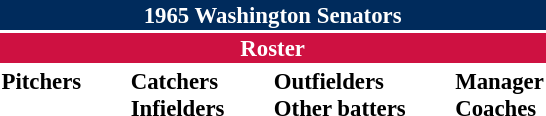<table class="toccolours" style="font-size: 95%;">
<tr>
<th colspan="10" style="background-color: #002B5C; color: #FFFFFF; text-align: center;">1965 Washington Senators</th>
</tr>
<tr>
<td colspan="10" style="background-color: #CE1141; color: #FFFFFF; text-align: center;"><strong>Roster</strong></td>
</tr>
<tr>
<td valign="top"><strong>Pitchers</strong><br>
















</td>
<td width="25px"></td>
<td valign="top"><strong>Catchers</strong><br>





<strong>Infielders</strong>








</td>
<td width="25px"></td>
<td valign="top"><strong>Outfielders</strong><br>





<strong>Other batters</strong>
</td>
<td width="25px"></td>
<td valign="top"><strong>Manager</strong><br>
<strong>Coaches</strong>




</td>
</tr>
<tr>
</tr>
</table>
